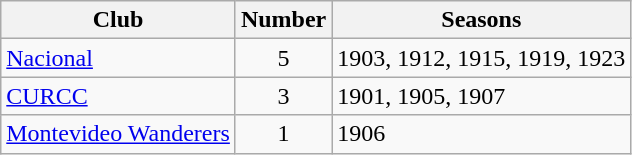<table class="wikitable sortable">
<tr>
<th>Club</th>
<th>Number</th>
<th>Seasons</th>
</tr>
<tr>
<td><a href='#'>Nacional</a></td>
<td style="text-align:center">5</td>
<td>1903, 1912, 1915, 1919, 1923</td>
</tr>
<tr>
<td><a href='#'>CURCC</a></td>
<td style="text-align:center">3</td>
<td>1901, 1905, 1907</td>
</tr>
<tr>
<td><a href='#'>Montevideo Wanderers</a></td>
<td style="text-align:center">1</td>
<td>1906</td>
</tr>
</table>
